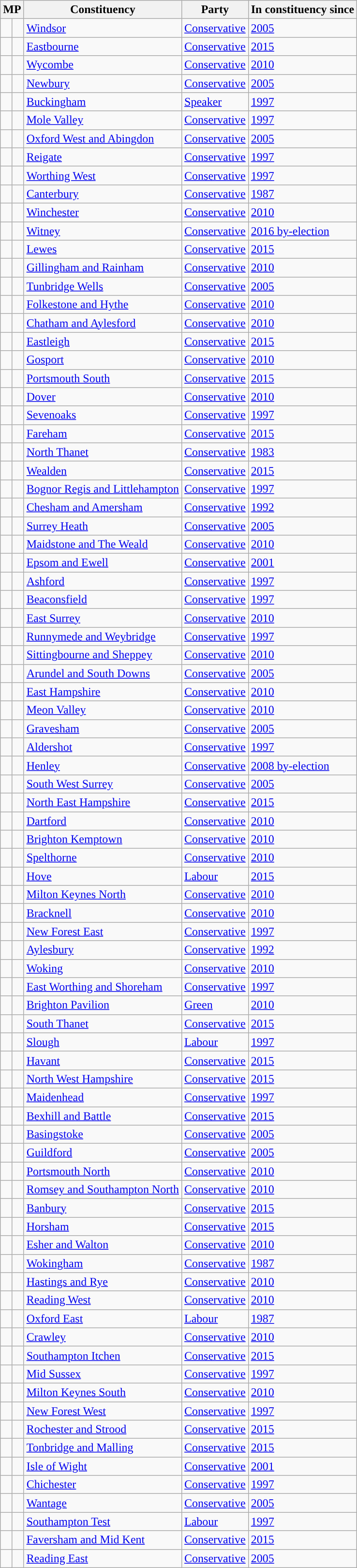<table class="wikitable sortable">
<tr>
<th colspan=2>MP</th>
<th>Constituency</th>
<th>Party</th>
<th>In constituency since</th>
</tr>
<tr>
<td style="background-color: "></td>
<td></td>
<td><a href='#'>Windsor</a></td>
<td><a href='#'>Conservative</a></td>
<td><a href='#'>2005</a></td>
</tr>
<tr>
<td style="background-color: "></td>
<td></td>
<td><a href='#'>Eastbourne</a></td>
<td><a href='#'>Conservative</a></td>
<td><a href='#'>2015</a></td>
</tr>
<tr>
<td style="background-color: "></td>
<td></td>
<td><a href='#'>Wycombe</a></td>
<td><a href='#'>Conservative</a></td>
<td><a href='#'>2010</a></td>
</tr>
<tr>
<td style="background-color: "></td>
<td></td>
<td><a href='#'>Newbury</a></td>
<td><a href='#'>Conservative</a></td>
<td><a href='#'>2005</a></td>
</tr>
<tr>
<td style="background-color: "></td>
<td></td>
<td><a href='#'>Buckingham</a></td>
<td><a href='#'>Speaker</a></td>
<td><a href='#'>1997</a></td>
</tr>
<tr>
<td style="background-color: "></td>
<td></td>
<td><a href='#'>Mole Valley</a></td>
<td><a href='#'>Conservative</a></td>
<td><a href='#'>1997</a></td>
</tr>
<tr>
<td style="background-color: "></td>
<td></td>
<td><a href='#'>Oxford West and Abingdon</a></td>
<td><a href='#'>Conservative</a></td>
<td><a href='#'>2005</a></td>
</tr>
<tr>
<td style="background-color: "></td>
<td></td>
<td><a href='#'>Reigate</a></td>
<td><a href='#'>Conservative</a></td>
<td><a href='#'>1997</a></td>
</tr>
<tr>
<td style="background-color: "></td>
<td></td>
<td><a href='#'>Worthing West</a></td>
<td><a href='#'>Conservative</a></td>
<td><a href='#'>1997</a></td>
</tr>
<tr>
<td style="background-color: "></td>
<td></td>
<td><a href='#'>Canterbury</a></td>
<td><a href='#'>Conservative</a></td>
<td><a href='#'>1987</a></td>
</tr>
<tr>
<td style="background-color: "></td>
<td></td>
<td><a href='#'>Winchester</a></td>
<td><a href='#'>Conservative</a></td>
<td><a href='#'>2010</a></td>
</tr>
<tr>
<td style="background-color: "></td>
<td></td>
<td><a href='#'>Witney</a></td>
<td><a href='#'>Conservative</a></td>
<td><a href='#'>2016 by-election</a></td>
</tr>
<tr>
<td style="background-color: "></td>
<td></td>
<td><a href='#'>Lewes</a></td>
<td><a href='#'>Conservative</a></td>
<td><a href='#'>2015</a></td>
</tr>
<tr>
<td style="background-color: "></td>
<td></td>
<td><a href='#'>Gillingham and Rainham</a></td>
<td><a href='#'>Conservative</a></td>
<td><a href='#'>2010</a></td>
</tr>
<tr>
<td style="background-color: "></td>
<td></td>
<td><a href='#'>Tunbridge Wells</a></td>
<td><a href='#'>Conservative</a></td>
<td><a href='#'>2005</a></td>
</tr>
<tr>
<td style="background-color: "></td>
<td></td>
<td><a href='#'>Folkestone and Hythe</a></td>
<td><a href='#'>Conservative</a></td>
<td><a href='#'>2010</a></td>
</tr>
<tr>
<td style="background-color: "></td>
<td></td>
<td><a href='#'>Chatham and Aylesford</a></td>
<td><a href='#'>Conservative</a></td>
<td><a href='#'>2010</a></td>
</tr>
<tr>
<td style="background-color: "></td>
<td></td>
<td><a href='#'>Eastleigh</a></td>
<td><a href='#'>Conservative</a></td>
<td><a href='#'>2015</a></td>
</tr>
<tr>
<td style="background-color: "></td>
<td></td>
<td><a href='#'>Gosport</a></td>
<td><a href='#'>Conservative</a></td>
<td><a href='#'>2010</a></td>
</tr>
<tr>
<td style="background-color: "></td>
<td></td>
<td><a href='#'>Portsmouth South</a></td>
<td><a href='#'>Conservative</a></td>
<td><a href='#'>2015</a></td>
</tr>
<tr>
<td style="background-color: "></td>
<td></td>
<td><a href='#'>Dover</a></td>
<td><a href='#'>Conservative</a></td>
<td><a href='#'>2010</a></td>
</tr>
<tr>
<td style="background-color: "></td>
<td></td>
<td><a href='#'>Sevenoaks</a></td>
<td><a href='#'>Conservative</a></td>
<td><a href='#'>1997</a></td>
</tr>
<tr>
<td style="background-color: "></td>
<td></td>
<td><a href='#'>Fareham</a></td>
<td><a href='#'>Conservative</a></td>
<td><a href='#'>2015</a></td>
</tr>
<tr>
<td style="background-color: "></td>
<td></td>
<td><a href='#'>North Thanet</a></td>
<td><a href='#'>Conservative</a></td>
<td><a href='#'>1983</a></td>
</tr>
<tr>
<td style="background-color: "></td>
<td></td>
<td><a href='#'>Wealden</a></td>
<td><a href='#'>Conservative</a></td>
<td><a href='#'>2015</a></td>
</tr>
<tr>
<td style="background-color: "></td>
<td></td>
<td><a href='#'>Bognor Regis and Littlehampton</a></td>
<td><a href='#'>Conservative</a></td>
<td><a href='#'>1997</a></td>
</tr>
<tr>
<td style="background-color: "></td>
<td></td>
<td><a href='#'>Chesham and Amersham</a></td>
<td><a href='#'>Conservative</a></td>
<td><a href='#'>1992</a></td>
</tr>
<tr>
<td style="background-color: "></td>
<td></td>
<td><a href='#'>Surrey Heath</a></td>
<td><a href='#'>Conservative</a></td>
<td><a href='#'>2005</a></td>
</tr>
<tr>
<td style="background-color: "></td>
<td></td>
<td><a href='#'>Maidstone and The Weald</a></td>
<td><a href='#'>Conservative</a></td>
<td><a href='#'>2010</a></td>
</tr>
<tr>
<td style="background-color: "></td>
<td></td>
<td><a href='#'>Epsom and Ewell</a></td>
<td><a href='#'>Conservative</a></td>
<td><a href='#'>2001</a></td>
</tr>
<tr>
<td style="background-color: "></td>
<td></td>
<td><a href='#'>Ashford</a></td>
<td><a href='#'>Conservative</a></td>
<td><a href='#'>1997</a></td>
</tr>
<tr>
<td style="background-color: "></td>
<td></td>
<td><a href='#'>Beaconsfield</a></td>
<td><a href='#'>Conservative</a></td>
<td><a href='#'>1997</a></td>
</tr>
<tr>
<td style="background-color: "></td>
<td></td>
<td><a href='#'>East Surrey</a></td>
<td><a href='#'>Conservative</a></td>
<td><a href='#'>2010</a></td>
</tr>
<tr>
<td style="background-color: "></td>
<td></td>
<td><a href='#'>Runnymede and Weybridge</a></td>
<td><a href='#'>Conservative</a></td>
<td><a href='#'>1997</a></td>
</tr>
<tr>
<td style="background-color: "></td>
<td></td>
<td><a href='#'>Sittingbourne and Sheppey</a></td>
<td><a href='#'>Conservative</a></td>
<td><a href='#'>2010</a></td>
</tr>
<tr>
<td style="background-color: "></td>
<td></td>
<td><a href='#'>Arundel and South Downs</a></td>
<td><a href='#'>Conservative</a></td>
<td><a href='#'>2005</a></td>
</tr>
<tr>
<td style="background-color: "></td>
<td></td>
<td><a href='#'>East Hampshire</a></td>
<td><a href='#'>Conservative</a></td>
<td><a href='#'>2010</a></td>
</tr>
<tr>
<td style="background-color: "></td>
<td></td>
<td><a href='#'>Meon Valley</a></td>
<td><a href='#'>Conservative</a></td>
<td><a href='#'>2010</a></td>
</tr>
<tr>
<td style="background-color: "></td>
<td></td>
<td><a href='#'>Gravesham</a></td>
<td><a href='#'>Conservative</a></td>
<td><a href='#'>2005</a></td>
</tr>
<tr>
<td style="background-color: "></td>
<td></td>
<td><a href='#'>Aldershot</a></td>
<td><a href='#'>Conservative</a></td>
<td><a href='#'>1997</a></td>
</tr>
<tr>
<td style="background-color: "></td>
<td></td>
<td><a href='#'>Henley</a></td>
<td><a href='#'>Conservative</a></td>
<td><a href='#'>2008 by-election</a></td>
</tr>
<tr>
<td style="background-color: "></td>
<td></td>
<td><a href='#'>South West Surrey</a></td>
<td><a href='#'>Conservative</a></td>
<td><a href='#'>2005</a></td>
</tr>
<tr>
<td style="background-color: "></td>
<td></td>
<td><a href='#'>North East Hampshire</a></td>
<td><a href='#'>Conservative</a></td>
<td><a href='#'>2015</a></td>
</tr>
<tr>
<td style="background-color: "></td>
<td></td>
<td><a href='#'>Dartford</a></td>
<td><a href='#'>Conservative</a></td>
<td><a href='#'>2010</a></td>
</tr>
<tr>
<td style="background-color: "></td>
<td></td>
<td><a href='#'>Brighton Kemptown</a></td>
<td><a href='#'>Conservative</a></td>
<td><a href='#'>2010</a></td>
</tr>
<tr>
<td style="background-color: "></td>
<td></td>
<td><a href='#'>Spelthorne</a></td>
<td><a href='#'>Conservative</a></td>
<td><a href='#'>2010</a></td>
</tr>
<tr>
<td style="background-color: "></td>
<td></td>
<td><a href='#'>Hove</a></td>
<td><a href='#'>Labour</a></td>
<td><a href='#'>2015</a></td>
</tr>
<tr>
<td style="background-color: "></td>
<td></td>
<td><a href='#'>Milton Keynes North</a></td>
<td><a href='#'>Conservative</a></td>
<td><a href='#'>2010</a></td>
</tr>
<tr>
<td style="background-color: "></td>
<td></td>
<td><a href='#'>Bracknell</a></td>
<td><a href='#'>Conservative</a></td>
<td><a href='#'>2010</a></td>
</tr>
<tr>
<td style="background-color: "></td>
<td></td>
<td><a href='#'>New Forest East</a></td>
<td><a href='#'>Conservative</a></td>
<td><a href='#'>1997</a></td>
</tr>
<tr>
<td style="background-color: "></td>
<td></td>
<td><a href='#'>Aylesbury</a></td>
<td><a href='#'>Conservative</a></td>
<td><a href='#'>1992</a></td>
</tr>
<tr>
<td style="background-color: "></td>
<td></td>
<td><a href='#'>Woking</a></td>
<td><a href='#'>Conservative</a></td>
<td><a href='#'>2010</a></td>
</tr>
<tr>
<td style="background-color: "></td>
<td></td>
<td><a href='#'>East Worthing and Shoreham</a></td>
<td><a href='#'>Conservative</a></td>
<td><a href='#'>1997</a></td>
</tr>
<tr>
<td style="background-color: "></td>
<td></td>
<td><a href='#'>Brighton Pavilion</a></td>
<td><a href='#'>Green</a></td>
<td><a href='#'>2010</a></td>
</tr>
<tr>
<td style="background-color: "></td>
<td></td>
<td><a href='#'>South Thanet</a></td>
<td><a href='#'>Conservative</a></td>
<td><a href='#'>2015</a></td>
</tr>
<tr>
<td style="background-color: "></td>
<td></td>
<td><a href='#'>Slough</a></td>
<td><a href='#'>Labour</a></td>
<td><a href='#'>1997</a></td>
</tr>
<tr>
<td style="background-color: "></td>
<td></td>
<td><a href='#'>Havant</a></td>
<td><a href='#'>Conservative</a></td>
<td><a href='#'>2015</a></td>
</tr>
<tr>
<td style="background-color: "></td>
<td></td>
<td><a href='#'>North West Hampshire</a></td>
<td><a href='#'>Conservative</a></td>
<td><a href='#'>2015</a></td>
</tr>
<tr>
<td style="background-color: "></td>
<td></td>
<td><a href='#'>Maidenhead</a></td>
<td><a href='#'>Conservative</a></td>
<td><a href='#'>1997</a></td>
</tr>
<tr>
<td style="background-color: "></td>
<td></td>
<td><a href='#'>Bexhill and Battle</a></td>
<td><a href='#'>Conservative</a></td>
<td><a href='#'>2015</a></td>
</tr>
<tr>
<td style="background-color: "></td>
<td></td>
<td><a href='#'>Basingstoke</a></td>
<td><a href='#'>Conservative</a></td>
<td><a href='#'>2005</a></td>
</tr>
<tr>
<td style="background-color: "></td>
<td></td>
<td><a href='#'>Guildford</a></td>
<td><a href='#'>Conservative</a></td>
<td><a href='#'>2005</a></td>
</tr>
<tr>
<td style="background-color: "></td>
<td></td>
<td><a href='#'>Portsmouth North</a></td>
<td><a href='#'>Conservative</a></td>
<td><a href='#'>2010</a></td>
</tr>
<tr>
<td style="background-color: "></td>
<td></td>
<td><a href='#'>Romsey and Southampton North</a></td>
<td><a href='#'>Conservative</a></td>
<td><a href='#'>2010</a></td>
</tr>
<tr>
<td style="background-color: "></td>
<td></td>
<td><a href='#'>Banbury</a></td>
<td><a href='#'>Conservative</a></td>
<td><a href='#'>2015</a></td>
</tr>
<tr>
<td style="background-color: "></td>
<td></td>
<td><a href='#'>Horsham</a></td>
<td><a href='#'>Conservative</a></td>
<td><a href='#'>2015</a></td>
</tr>
<tr>
<td style="background-color: "></td>
<td></td>
<td><a href='#'>Esher and Walton</a></td>
<td><a href='#'>Conservative</a></td>
<td><a href='#'>2010</a></td>
</tr>
<tr>
<td style="background-color: "></td>
<td></td>
<td><a href='#'>Wokingham</a></td>
<td><a href='#'>Conservative</a></td>
<td><a href='#'>1987</a></td>
</tr>
<tr>
<td style="background-color: "></td>
<td></td>
<td><a href='#'>Hastings and Rye</a></td>
<td><a href='#'>Conservative</a></td>
<td><a href='#'>2010</a></td>
</tr>
<tr>
<td style="background-color: "></td>
<td></td>
<td><a href='#'>Reading West</a></td>
<td><a href='#'>Conservative</a></td>
<td><a href='#'>2010</a></td>
</tr>
<tr>
<td style="background-color: "></td>
<td></td>
<td><a href='#'>Oxford East</a></td>
<td><a href='#'>Labour</a></td>
<td><a href='#'>1987</a></td>
</tr>
<tr>
<td style="background-color: "></td>
<td></td>
<td><a href='#'>Crawley</a></td>
<td><a href='#'>Conservative</a></td>
<td><a href='#'>2010</a></td>
</tr>
<tr>
<td style="background-color: "></td>
<td></td>
<td><a href='#'>Southampton Itchen</a></td>
<td><a href='#'>Conservative</a></td>
<td><a href='#'>2015</a></td>
</tr>
<tr>
<td style="background-color: "></td>
<td></td>
<td><a href='#'>Mid Sussex</a></td>
<td><a href='#'>Conservative</a></td>
<td><a href='#'>1997</a></td>
</tr>
<tr>
<td style="background-color: "></td>
<td></td>
<td><a href='#'>Milton Keynes South</a></td>
<td><a href='#'>Conservative</a></td>
<td><a href='#'>2010</a></td>
</tr>
<tr>
<td style="background-color: "></td>
<td></td>
<td><a href='#'>New Forest West</a></td>
<td><a href='#'>Conservative</a></td>
<td><a href='#'>1997</a></td>
</tr>
<tr>
<td style="background-color: "></td>
<td></td>
<td><a href='#'>Rochester and Strood</a></td>
<td><a href='#'>Conservative</a></td>
<td><a href='#'>2015</a></td>
</tr>
<tr>
<td style="background-color: "></td>
<td></td>
<td><a href='#'>Tonbridge and Malling</a></td>
<td><a href='#'>Conservative</a></td>
<td><a href='#'>2015</a></td>
</tr>
<tr>
<td style="background-color: "></td>
<td></td>
<td><a href='#'>Isle of Wight</a></td>
<td><a href='#'>Conservative</a></td>
<td><a href='#'>2001</a></td>
</tr>
<tr>
<td style="background-color: "></td>
<td></td>
<td><a href='#'>Chichester</a></td>
<td><a href='#'>Conservative</a></td>
<td><a href='#'>1997</a></td>
</tr>
<tr>
<td style="background-color: "></td>
<td></td>
<td><a href='#'>Wantage</a></td>
<td><a href='#'>Conservative</a></td>
<td><a href='#'>2005</a></td>
</tr>
<tr>
<td style="background-color: "></td>
<td></td>
<td><a href='#'>Southampton Test</a></td>
<td><a href='#'>Labour</a></td>
<td><a href='#'>1997</a></td>
</tr>
<tr>
<td style="background-color: "></td>
<td></td>
<td><a href='#'>Faversham and Mid Kent</a></td>
<td><a href='#'>Conservative</a></td>
<td><a href='#'>2015</a></td>
</tr>
<tr>
<td style="background-color: "></td>
<td></td>
<td><a href='#'>Reading East</a></td>
<td><a href='#'>Conservative</a></td>
<td><a href='#'>2005</a></td>
</tr>
</table>
